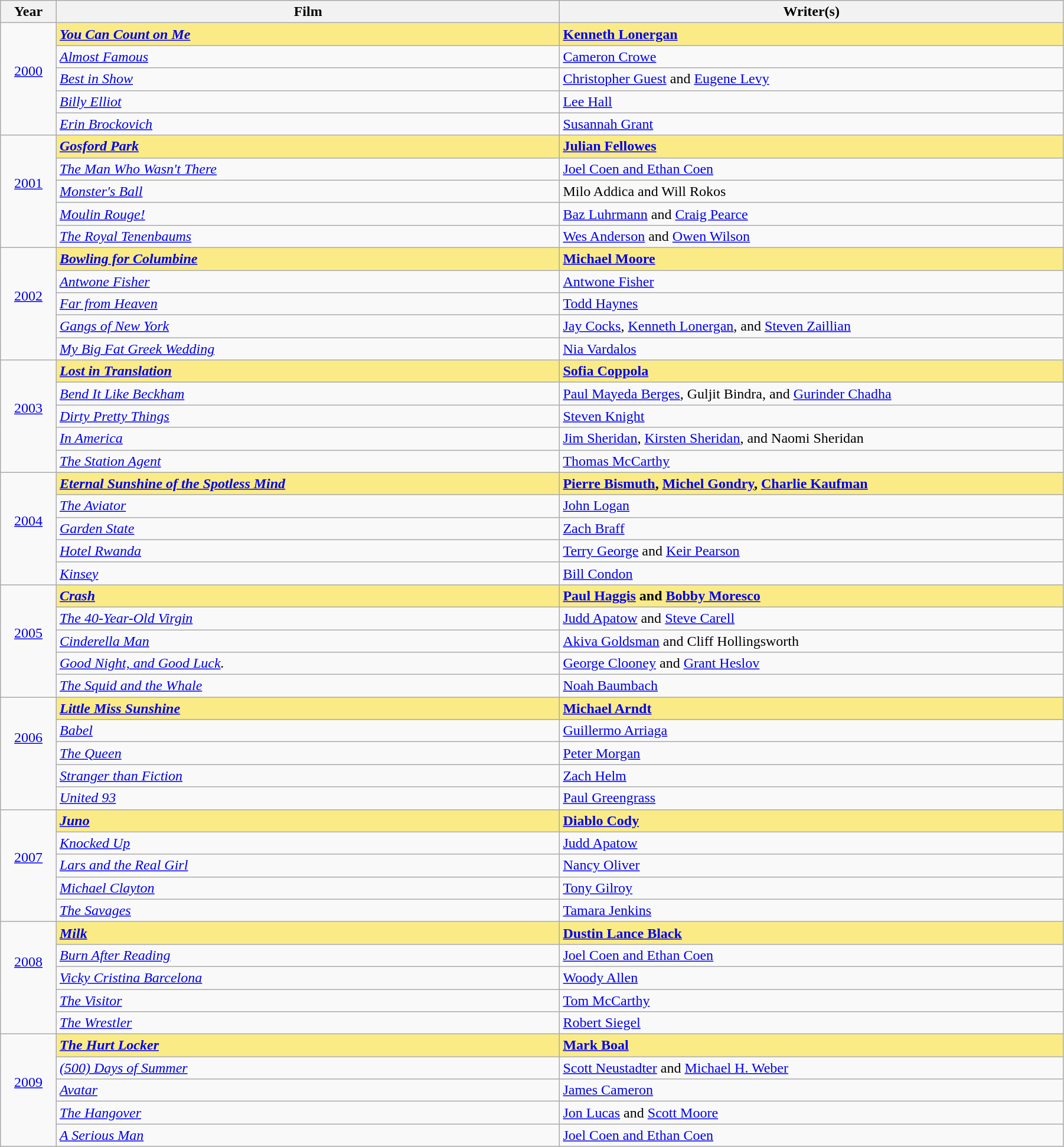<table class="wikitable" width="95%" cellpadding="5">
<tr>
<th width="5%">Year</th>
<th width="45%">Film</th>
<th width="45%">Writer(s)</th>
</tr>
<tr>
<td rowspan="5" style="text-align:center;"><a href='#'>2000</a><br><br></td>
<td style="background:#FAEB86"><strong><em><a href='#'>You Can Count on Me</a></em></strong></td>
<td style="background:#FAEB86"><strong><a href='#'>Kenneth Lonergan</a></strong></td>
</tr>
<tr>
<td><em><a href='#'>Almost Famous</a></em></td>
<td><a href='#'>Cameron Crowe</a></td>
</tr>
<tr>
<td><em><a href='#'>Best in Show</a></em></td>
<td><a href='#'>Christopher Guest</a> and <a href='#'>Eugene Levy</a></td>
</tr>
<tr>
<td><em><a href='#'>Billy Elliot</a></em></td>
<td><a href='#'>Lee Hall</a></td>
</tr>
<tr>
<td><em><a href='#'>Erin Brockovich</a></em></td>
<td><a href='#'>Susannah Grant</a></td>
</tr>
<tr>
<td rowspan="5" style="text-align:center;"><a href='#'>2001</a><br><br></td>
<td style="background:#FAEB86"><strong><em><a href='#'>Gosford Park</a></em></strong></td>
<td style="background:#FAEB86"><strong><a href='#'>Julian Fellowes</a></strong></td>
</tr>
<tr>
<td><em><a href='#'>The Man Who Wasn't There</a></em></td>
<td><a href='#'>Joel Coen and Ethan Coen</a></td>
</tr>
<tr>
<td><em><a href='#'>Monster's Ball</a></em></td>
<td>Milo Addica and Will Rokos</td>
</tr>
<tr>
<td><em><a href='#'>Moulin Rouge!</a></em></td>
<td><a href='#'>Baz Luhrmann</a> and <a href='#'>Craig Pearce</a></td>
</tr>
<tr>
<td><em><a href='#'>The Royal Tenenbaums</a></em></td>
<td><a href='#'>Wes Anderson</a> and <a href='#'>Owen Wilson</a></td>
</tr>
<tr>
<td rowspan="5" style="text-align:center;"><a href='#'>2002</a><br><br></td>
<td style="background:#FAEB86"><strong><em><a href='#'>Bowling for Columbine</a></em></strong></td>
<td style="background:#FAEB86"><strong><a href='#'>Michael Moore</a></strong></td>
</tr>
<tr>
<td><em><a href='#'>Antwone Fisher</a></em></td>
<td><a href='#'>Antwone Fisher</a></td>
</tr>
<tr>
<td><em><a href='#'>Far from Heaven</a></em></td>
<td><a href='#'>Todd Haynes</a></td>
</tr>
<tr>
<td><em><a href='#'>Gangs of New York</a></em></td>
<td><a href='#'>Jay Cocks</a>, <a href='#'>Kenneth Lonergan</a>, and <a href='#'>Steven Zaillian</a></td>
</tr>
<tr>
<td><em><a href='#'>My Big Fat Greek Wedding</a></em></td>
<td><a href='#'>Nia Vardalos</a></td>
</tr>
<tr>
<td rowspan="5" style="text-align:center;"><a href='#'>2003</a><br><br></td>
<td style="background:#FAEB86"><strong><em><a href='#'>Lost in Translation</a></em></strong></td>
<td style="background:#FAEB86"><strong><a href='#'>Sofia Coppola</a></strong></td>
</tr>
<tr>
<td><em><a href='#'>Bend It Like Beckham</a></em></td>
<td><a href='#'>Paul Mayeda Berges</a>, Guljit Bindra, and <a href='#'>Gurinder Chadha</a></td>
</tr>
<tr>
<td><em><a href='#'>Dirty Pretty Things</a></em></td>
<td><a href='#'>Steven Knight</a></td>
</tr>
<tr>
<td><em><a href='#'>In America</a></em></td>
<td><a href='#'>Jim Sheridan</a>, <a href='#'>Kirsten Sheridan</a>, and Naomi Sheridan</td>
</tr>
<tr>
<td><em><a href='#'>The Station Agent</a></em></td>
<td><a href='#'>Thomas McCarthy</a></td>
</tr>
<tr>
<td rowspan="5" style="text-align:center;"><a href='#'>2004</a><br><br></td>
<td style="background:#FAEB86"><strong><em><a href='#'>Eternal Sunshine of the Spotless Mind</a></em></strong></td>
<td style="background:#FAEB86"><strong><a href='#'>Pierre Bismuth</a>, <a href='#'>Michel Gondry</a>, <a href='#'>Charlie Kaufman</a></strong></td>
</tr>
<tr>
<td><em><a href='#'>The Aviator</a></em></td>
<td><a href='#'>John Logan</a></td>
</tr>
<tr>
<td><em><a href='#'>Garden State</a></em></td>
<td><a href='#'>Zach Braff</a></td>
</tr>
<tr>
<td><em><a href='#'>Hotel Rwanda</a></em></td>
<td><a href='#'>Terry George</a> and <a href='#'>Keir Pearson</a></td>
</tr>
<tr>
<td><em><a href='#'>Kinsey</a></em></td>
<td><a href='#'>Bill Condon</a></td>
</tr>
<tr>
<td rowspan="5" style="text-align:center;"><a href='#'>2005</a><br><br></td>
<td style="background:#FAEB86"><strong><em><a href='#'>Crash</a></em></strong></td>
<td style="background:#FAEB86"><strong><a href='#'>Paul Haggis</a> and <a href='#'>Bobby Moresco</a></strong></td>
</tr>
<tr>
<td><em><a href='#'>The 40-Year-Old Virgin</a></em></td>
<td><a href='#'>Judd Apatow</a> and <a href='#'>Steve Carell</a></td>
</tr>
<tr>
<td><em><a href='#'>Cinderella Man</a></em></td>
<td><a href='#'>Akiva Goldsman</a> and Cliff Hollingsworth</td>
</tr>
<tr>
<td><em><a href='#'>Good Night, and Good Luck</a>.</em></td>
<td><a href='#'>George Clooney</a> and <a href='#'>Grant Heslov</a></td>
</tr>
<tr>
<td><em><a href='#'>The Squid and the Whale</a></em></td>
<td><a href='#'>Noah Baumbach</a></td>
</tr>
<tr>
<td rowspan="5" style="text-align:center;"><a href='#'>2006</a><br><br><br></td>
<td style="background:#FAEB86"><strong><em><a href='#'>Little Miss Sunshine</a></em></strong></td>
<td style="background:#FAEB86"><strong><a href='#'>Michael Arndt</a></strong></td>
</tr>
<tr>
<td><em><a href='#'>Babel</a></em></td>
<td><a href='#'>Guillermo Arriaga</a></td>
</tr>
<tr>
<td><em><a href='#'>The Queen</a></em></td>
<td><a href='#'>Peter Morgan</a></td>
</tr>
<tr>
<td><em><a href='#'>Stranger than Fiction</a></em></td>
<td><a href='#'>Zach Helm</a></td>
</tr>
<tr>
<td><em><a href='#'>United 93</a></em></td>
<td><a href='#'>Paul Greengrass</a></td>
</tr>
<tr>
<td rowspan="5" style="text-align:center;"><a href='#'>2007</a><br><br></td>
<td style="background:#FAEB86"><strong><em><a href='#'>Juno</a></em></strong></td>
<td style="background:#FAEB86"><strong><a href='#'>Diablo Cody</a></strong></td>
</tr>
<tr>
<td><em><a href='#'>Knocked Up</a></em></td>
<td><a href='#'>Judd Apatow</a></td>
</tr>
<tr>
<td><em><a href='#'>Lars and the Real Girl</a></em></td>
<td><a href='#'>Nancy Oliver</a></td>
</tr>
<tr>
<td><em><a href='#'>Michael Clayton</a></em></td>
<td><a href='#'>Tony Gilroy</a></td>
</tr>
<tr>
<td><em><a href='#'>The Savages</a></em></td>
<td><a href='#'>Tamara Jenkins</a></td>
</tr>
<tr>
<td rowspan="5" style="text-align:center;"><a href='#'>2008</a><br><br><br></td>
<td style="background:#FAEB86"><strong><em><a href='#'>Milk</a></em></strong></td>
<td style="background:#FAEB86"><strong><a href='#'>Dustin Lance Black</a></strong></td>
</tr>
<tr>
<td><em><a href='#'>Burn After Reading</a></em></td>
<td><a href='#'>Joel Coen and Ethan Coen</a></td>
</tr>
<tr>
<td><em><a href='#'>Vicky Cristina Barcelona</a></em></td>
<td><a href='#'>Woody Allen</a></td>
</tr>
<tr>
<td><em><a href='#'>The Visitor</a></em></td>
<td><a href='#'>Tom McCarthy</a></td>
</tr>
<tr>
<td><em><a href='#'>The Wrestler</a></em></td>
<td><a href='#'>Robert Siegel</a></td>
</tr>
<tr>
<td rowspan="5" style="text-align:center;"><a href='#'>2009</a><br><br></td>
<td style="background:#FAEB86"><strong><em><a href='#'>The Hurt Locker</a></em></strong></td>
<td style="background:#FAEB86"><strong><a href='#'>Mark Boal</a></strong></td>
</tr>
<tr>
<td><em><a href='#'>(500) Days of Summer</a></em></td>
<td><a href='#'>Scott Neustadter</a> and <a href='#'>Michael H. Weber</a></td>
</tr>
<tr>
<td><em><a href='#'>Avatar</a></em></td>
<td><a href='#'>James Cameron</a></td>
</tr>
<tr>
<td><em><a href='#'>The Hangover</a></em></td>
<td><a href='#'>Jon Lucas</a> and <a href='#'>Scott Moore</a></td>
</tr>
<tr>
<td><em><a href='#'>A Serious Man</a></em></td>
<td><a href='#'>Joel Coen and Ethan Coen</a></td>
</tr>
</table>
